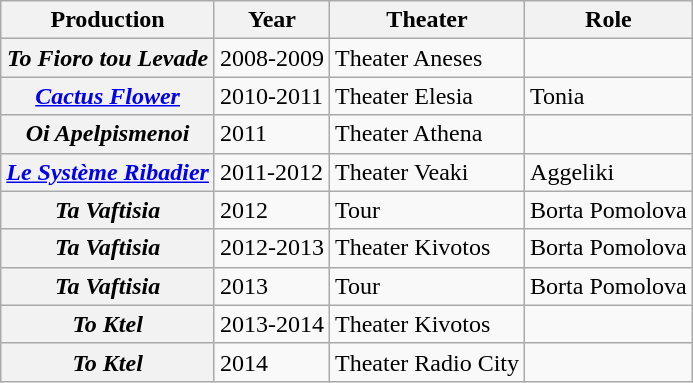<table class="wikitable plainrowheaders sortable" style="margin-right: 0;">
<tr>
<th scope="col">Production</th>
<th scope="col">Year</th>
<th scope="col">Theater</th>
<th scope="col">Role</th>
</tr>
<tr>
<th scope=row><em>To Fioro tou Levade</em></th>
<td>2008-2009</td>
<td>Theater Aneses</td>
<td></td>
</tr>
<tr>
<th scope=row><em><a href='#'>Cactus Flower</a></em></th>
<td>2010-2011</td>
<td>Theater Elesia</td>
<td>Tonia</td>
</tr>
<tr>
<th scope=row><em>Oi Apelpismenoi</em></th>
<td>2011</td>
<td>Theater Athena</td>
<td></td>
</tr>
<tr>
<th scope=row><em><a href='#'>Le Système Ribadier</a></em></th>
<td>2011-2012</td>
<td>Theater Veaki</td>
<td>Aggeliki</td>
</tr>
<tr>
<th scope=row><em>Ta Vaftisia</em></th>
<td>2012</td>
<td>Tour</td>
<td>Borta Pomolova</td>
</tr>
<tr>
<th scope=row><em>Ta Vaftisia</em></th>
<td>2012-2013</td>
<td>Theater Kivotos</td>
<td>Borta Pomolova</td>
</tr>
<tr>
<th scope=row><em>Ta Vaftisia</em></th>
<td>2013</td>
<td>Tour</td>
<td>Borta Pomolova</td>
</tr>
<tr>
<th scope=row><em>To Ktel</em></th>
<td>2013-2014</td>
<td>Theater Kivotos</td>
<td></td>
</tr>
<tr>
<th scope=row><em>To Ktel</em></th>
<td>2014</td>
<td>Theater Radio City</td>
<td></td>
</tr>
</table>
